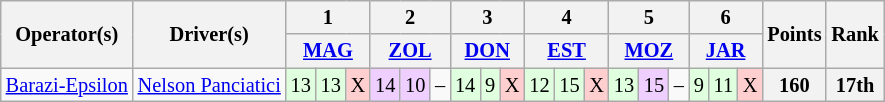<table class="wikitable" style="font-size: 85%">
<tr>
<th rowspan=2>Operator(s)</th>
<th rowspan=2>Driver(s)</th>
<th colspan=3>1</th>
<th colspan=3>2</th>
<th colspan=3>3</th>
<th colspan=3>4</th>
<th colspan=3>5</th>
<th colspan=3>6</th>
<th rowspan=2>Points</th>
<th rowspan=2>Rank</th>
</tr>
<tr>
<th colspan=3><a href='#'>MAG</a></th>
<th colspan=3><a href='#'>ZOL</a></th>
<th colspan=3><a href='#'>DON</a></th>
<th colspan=3><a href='#'>EST</a></th>
<th colspan=3><a href='#'>MOZ</a></th>
<th colspan=3><a href='#'>JAR</a></th>
</tr>
<tr>
<td align=center><a href='#'>Barazi-Epsilon</a></td>
<td> <a href='#'>Nelson Panciatici</a></td>
<td style="background:#dfffdf;">13</td>
<td style="background:#dfffdf;">13</td>
<td style="background:#ffcfcf;">X</td>
<td style="background:#efcfff;">14</td>
<td style="background:#efcfff;">10</td>
<td>–</td>
<td style="background:#dfffdf;">14</td>
<td style="background:#dfffdf;">9</td>
<td style="background:#ffcfcf;">X</td>
<td style="background:#dfffdf;">12</td>
<td style="background:#dfffdf;">15</td>
<td style="background:#ffcfcf;">X</td>
<td style="background:#dfffdf;">13</td>
<td style="background:#efcfff;">15</td>
<td>–</td>
<td style="background:#dfffdf;">9</td>
<td style="background:#dfffdf;">11</td>
<td style="background:#ffcfcf;">X</td>
<th>160</th>
<th>17th</th>
</tr>
</table>
